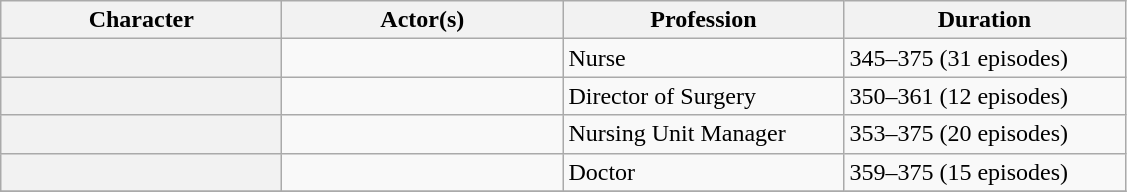<table class="wikitable plainrowheaders sortable">
<tr>
<th scope="col" width="180">Character</th>
<th scope="col" width="180">Actor(s)</th>
<th scope="col" width="180">Profession</th>
<th scope="col" width="180">Duration</th>
</tr>
<tr>
<th scope="row"></th>
<td></td>
<td>Nurse</td>
<td>345–375 (31 episodes)</td>
</tr>
<tr>
<th scope="row"></th>
<td></td>
<td>Director of Surgery</td>
<td>350–361 (12 episodes)</td>
</tr>
<tr>
<th scope="row"></th>
<td></td>
<td>Nursing Unit Manager</td>
<td>353–375 (20 episodes)</td>
</tr>
<tr>
<th scope="row"></th>
<td></td>
<td>Doctor</td>
<td>359–375 (15 episodes)</td>
</tr>
<tr>
</tr>
</table>
